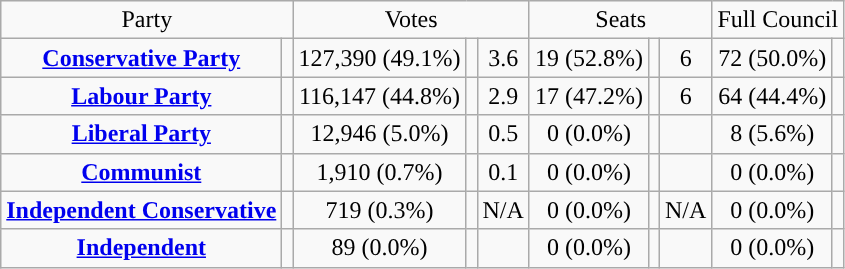<table class=wikitable style="text-align:center;">
<tr>
<td colspan=2>Party</td>
<td colspan=3>Votes</td>
<td colspan=3>Seats</td>
<td colspan=3>Full Council</td>
</tr>
<tr>
<td><strong><a href='#'>Conservative Party</a></strong></td>
<td style="background:"></td>
<td>127,390 (49.1%)</td>
<td></td>
<td> 3.6</td>
<td>19 (52.8%)</td>
<td></td>
<td> 6</td>
<td>72 (50.0%)</td>
<td></td>
</tr>
<tr>
<td><strong><a href='#'>Labour Party</a></strong></td>
<td style="background:"></td>
<td>116,147 (44.8%)</td>
<td></td>
<td> 2.9</td>
<td>17 (47.2%)</td>
<td></td>
<td> 6</td>
<td>64 (44.4%)</td>
<td></td>
</tr>
<tr>
<td><strong><a href='#'>Liberal Party</a></strong></td>
<td style="background:"></td>
<td>12,946 (5.0%)</td>
<td></td>
<td> 0.5</td>
<td>0 (0.0%)</td>
<td></td>
<td></td>
<td>8 (5.6%)</td>
<td></td>
</tr>
<tr>
<td><strong><a href='#'>Communist</a></strong></td>
<td style="background:"></td>
<td>1,910 (0.7%)</td>
<td></td>
<td> 0.1</td>
<td>0 (0.0%)</td>
<td></td>
<td></td>
<td>0 (0.0%)</td>
<td></td>
</tr>
<tr>
<td><strong><a href='#'>Independent Conservative</a></strong></td>
<td style="background:"></td>
<td>719 (0.3%)</td>
<td></td>
<td>N/A</td>
<td>0 (0.0%)</td>
<td></td>
<td>N/A</td>
<td>0 (0.0%)</td>
<td></td>
</tr>
<tr>
<td><strong><a href='#'>Independent</a></strong></td>
<td style="background:"></td>
<td>89 (0.0%)</td>
<td></td>
<td></td>
<td>0 (0.0%)</td>
<td></td>
<td></td>
<td>0 (0.0%)</td>
<td></td>
</tr>
</table>
